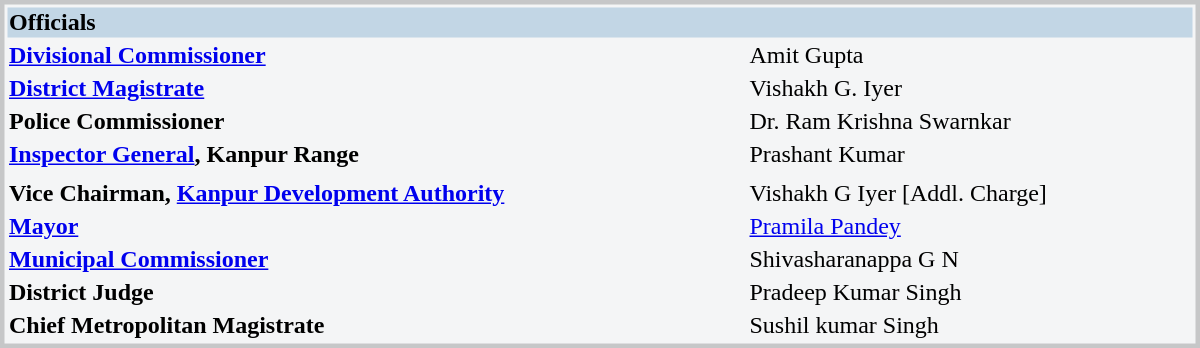<table class="mw-collapsible mw-collapsed" style="float:left; width:800px; margin:0 1em 1em; background:#f4f5f6; border:#c6c7c8 solid; font-size:100%;">
<tr>
<td colspan="2" style="background:#c2d6e5; text-align:left;"><strong>Officials</strong></td>
</tr>
<tr>
<td><strong><a href='#'>Divisional Commissioner</a></strong></td>
<td>Amit Gupta<div> </div></td>
</tr>
<tr>
<td><strong><a href='#'>District Magistrate</a></strong></td>
<td><div> Vishakh G. Iyer</div></td>
</tr>
<tr>
<td><strong>Police Commissioner</strong></td>
<td>Dr. Ram Krishna Swarnkar</td>
</tr>
<tr>
<td><strong><a href='#'>Inspector General</a>, Kanpur Range</strong></td>
<td>Prashant Kumar</td>
</tr>
<tr>
<td></td>
<td></td>
</tr>
<tr>
<td><strong>Vice Chairman, <a href='#'>Kanpur Development Authority</a></strong></td>
<td>Vishakh G Iyer [Addl. Charge]</td>
</tr>
<tr>
<td><strong><a href='#'>Mayor</a></strong></td>
<td><div><a href='#'>Pramila Pandey</a></div></td>
</tr>
<tr>
<td><strong><a href='#'>Municipal Commissioner</a></strong></td>
<td>Shivasharanappa G N</td>
</tr>
<tr>
<td><strong>District Judge</strong></td>
<td>Pradeep Kumar Singh</td>
</tr>
<tr>
<td><strong>Chief Metropolitan Magistrate</strong></td>
<td><div>Sushil kumar Singh</div></td>
</tr>
</table>
